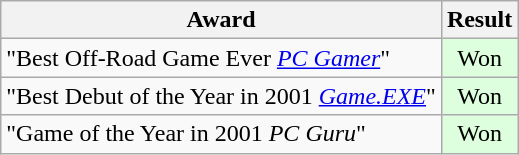<table class="wikitable">
<tr>
<th>Award</th>
<th>Result</th>
</tr>
<tr>
<td>"Best Off-Road Game Ever  <em><a href='#'>PC Gamer</a></em>"</td>
<td style="background:#dfd; text-align:center;" class="table-yes2">Won</td>
</tr>
<tr>
<td>"Best Debut of the Year in 2001  <em><a href='#'>Game.EXE</a></em>"</td>
<td style="background:#dfd; text-align:center;" class="table-yes2">Won</td>
</tr>
<tr>
<td>"Game of the Year in 2001  <em>PC Guru</em>"</td>
<td style="background:#dfd; text-align:center;" class="table-yes2">Won</td>
</tr>
</table>
